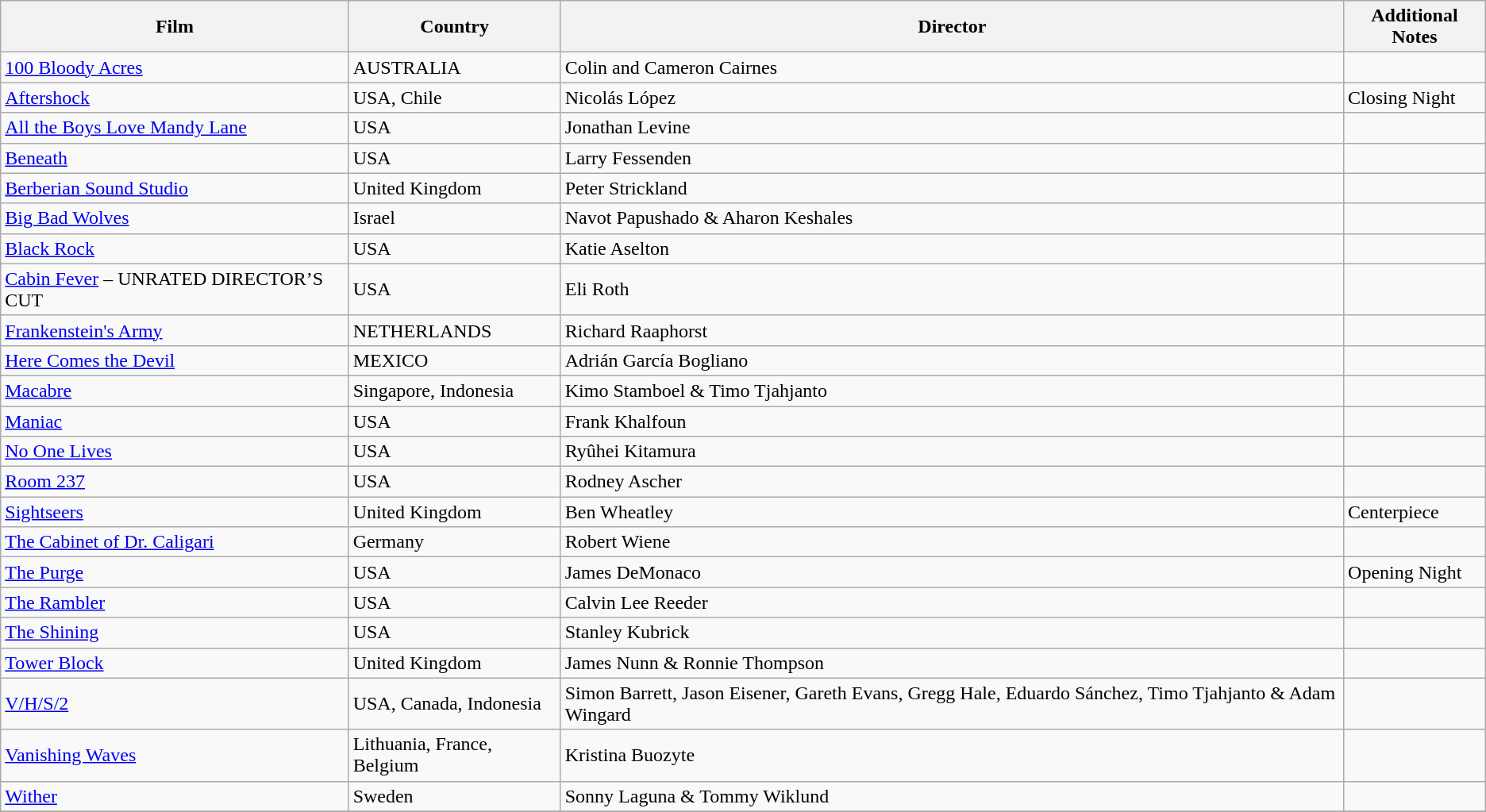<table class="wikitable">
<tr>
<th>Film</th>
<th>Country</th>
<th>Director</th>
<th>Additional Notes</th>
</tr>
<tr>
<td><a href='#'>100 Bloody Acres</a></td>
<td>AUSTRALIA</td>
<td>Colin and Cameron Cairnes</td>
<td></td>
</tr>
<tr>
<td><a href='#'>Aftershock</a></td>
<td>USA, Chile</td>
<td>Nicolás López</td>
<td>Closing Night</td>
</tr>
<tr>
<td><a href='#'>All the Boys Love Mandy Lane</a></td>
<td>USA</td>
<td>Jonathan Levine</td>
<td></td>
</tr>
<tr>
<td><a href='#'>Beneath</a></td>
<td>USA</td>
<td>Larry Fessenden</td>
<td></td>
</tr>
<tr>
<td><a href='#'>Berberian Sound Studio</a></td>
<td>United Kingdom</td>
<td>Peter Strickland</td>
<td></td>
</tr>
<tr>
<td><a href='#'>Big Bad Wolves</a></td>
<td>Israel</td>
<td>Navot Papushado & Aharon Keshales</td>
<td></td>
</tr>
<tr>
<td><a href='#'>Black Rock</a></td>
<td>USA</td>
<td>Katie Aselton</td>
<td></td>
</tr>
<tr>
<td><a href='#'>Cabin Fever</a> – UNRATED DIRECTOR’S CUT</td>
<td>USA</td>
<td>Eli Roth</td>
<td></td>
</tr>
<tr>
<td><a href='#'>Frankenstein's Army</a></td>
<td>NETHERLANDS</td>
<td>Richard Raaphorst</td>
<td></td>
</tr>
<tr>
<td><a href='#'>Here Comes the Devil</a></td>
<td>MEXICO</td>
<td>Adrián García Bogliano</td>
<td></td>
</tr>
<tr>
<td><a href='#'>Macabre</a></td>
<td>Singapore, Indonesia</td>
<td>Kimo Stamboel & Timo Tjahjanto</td>
<td></td>
</tr>
<tr>
<td><a href='#'>Maniac</a></td>
<td>USA</td>
<td>Frank Khalfoun</td>
<td></td>
</tr>
<tr>
<td><a href='#'>No One Lives</a></td>
<td>USA</td>
<td>Ryûhei Kitamura</td>
<td></td>
</tr>
<tr>
<td><a href='#'>Room 237</a></td>
<td>USA</td>
<td>Rodney Ascher</td>
<td></td>
</tr>
<tr>
<td><a href='#'>Sightseers</a></td>
<td>United Kingdom</td>
<td>Ben Wheatley</td>
<td>Centerpiece</td>
</tr>
<tr>
<td><a href='#'>The Cabinet of Dr. Caligari</a></td>
<td>Germany</td>
<td>Robert Wiene</td>
<td></td>
</tr>
<tr>
<td><a href='#'>The Purge</a></td>
<td>USA</td>
<td>James DeMonaco</td>
<td>Opening Night</td>
</tr>
<tr>
<td><a href='#'>The Rambler</a></td>
<td>USA</td>
<td>Calvin Lee Reeder</td>
<td></td>
</tr>
<tr>
<td><a href='#'>The Shining</a></td>
<td>USA</td>
<td>Stanley Kubrick</td>
<td></td>
</tr>
<tr>
<td><a href='#'>Tower Block</a></td>
<td>United Kingdom</td>
<td>James Nunn & Ronnie Thompson</td>
<td></td>
</tr>
<tr>
<td><a href='#'>V/H/S/2</a></td>
<td>USA, Canada, Indonesia</td>
<td>Simon Barrett, Jason Eisener, Gareth Evans, Gregg Hale, Eduardo Sánchez, Timo Tjahjanto & Adam Wingard</td>
<td></td>
</tr>
<tr>
<td><a href='#'>Vanishing Waves</a></td>
<td>Lithuania, France, Belgium</td>
<td>Kristina Buozyte</td>
<td></td>
</tr>
<tr>
<td><a href='#'>Wither</a></td>
<td>Sweden</td>
<td>Sonny Laguna & Tommy Wiklund</td>
<td></td>
</tr>
<tr>
</tr>
</table>
